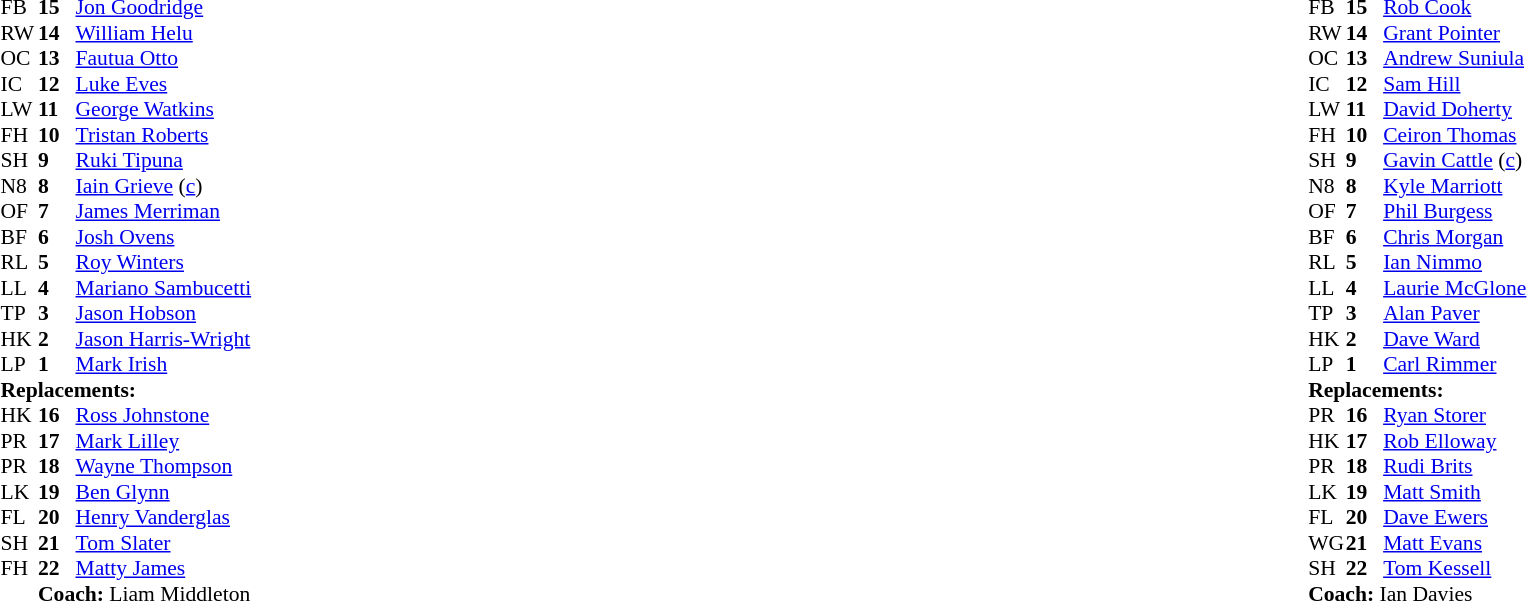<table width="100%">
<tr>
<td valign="top" width="50%"><br><table style="font-size: 90%" cellspacing="0" cellpadding="0">
<tr>
<th width="25"></th>
<th width="25"></th>
</tr>
<tr>
<td>FB</td>
<td><strong>15</strong></td>
<td> <a href='#'>Jon Goodridge</a></td>
</tr>
<tr>
<td>RW</td>
<td><strong>14</strong></td>
<td> <a href='#'>William Helu</a></td>
</tr>
<tr>
<td>OC</td>
<td><strong>13</strong></td>
<td> <a href='#'>Fautua Otto</a></td>
</tr>
<tr>
<td>IC</td>
<td><strong>12</strong></td>
<td> <a href='#'>Luke Eves</a></td>
</tr>
<tr>
<td>LW</td>
<td><strong>11</strong></td>
<td> <a href='#'>George Watkins</a></td>
</tr>
<tr>
<td>FH</td>
<td><strong>10</strong></td>
<td> <a href='#'>Tristan Roberts</a></td>
</tr>
<tr>
<td>SH</td>
<td><strong>9</strong></td>
<td> <a href='#'>Ruki Tipuna</a></td>
</tr>
<tr>
<td>N8</td>
<td><strong>8</strong></td>
<td> <a href='#'>Iain Grieve</a> (<a href='#'>c</a>)</td>
</tr>
<tr>
<td>OF</td>
<td><strong>7</strong></td>
<td> <a href='#'>James Merriman</a></td>
</tr>
<tr>
<td>BF</td>
<td><strong>6</strong></td>
<td> <a href='#'>Josh Ovens</a></td>
</tr>
<tr>
<td>RL</td>
<td><strong>5</strong></td>
<td> <a href='#'>Roy Winters</a></td>
</tr>
<tr>
<td>LL</td>
<td><strong>4</strong></td>
<td> <a href='#'>Mariano Sambucetti</a></td>
</tr>
<tr>
<td>TP</td>
<td><strong>3</strong></td>
<td> <a href='#'>Jason Hobson</a></td>
</tr>
<tr>
<td>HK</td>
<td><strong>2</strong></td>
<td> <a href='#'>Jason Harris-Wright</a></td>
</tr>
<tr>
<td>LP</td>
<td><strong>1</strong></td>
<td> <a href='#'>Mark Irish</a></td>
</tr>
<tr>
<td colspan=3><strong>Replacements:</strong></td>
</tr>
<tr>
<td>HK</td>
<td><strong>16</strong></td>
<td> <a href='#'>Ross Johnstone</a></td>
</tr>
<tr>
<td>PR</td>
<td><strong>17</strong></td>
<td> <a href='#'>Mark Lilley</a></td>
</tr>
<tr>
<td>PR</td>
<td><strong>18</strong></td>
<td> <a href='#'>Wayne Thompson</a></td>
</tr>
<tr>
<td>LK</td>
<td><strong>19</strong></td>
<td> <a href='#'>Ben Glynn</a></td>
</tr>
<tr>
<td>FL</td>
<td><strong>20</strong></td>
<td> <a href='#'>Henry Vanderglas</a></td>
</tr>
<tr>
<td>SH</td>
<td><strong>21</strong></td>
<td> <a href='#'>Tom Slater</a></td>
</tr>
<tr>
<td>FH</td>
<td><strong>22</strong></td>
<td> <a href='#'>Matty James</a></td>
</tr>
<tr>
<td></td>
<td colspan=3><strong>Coach:</strong>  Liam Middleton</td>
</tr>
<tr>
<td colspan="4"></td>
</tr>
</table>
</td>
<td valign="top" width="50%"><br><table style="font-size: 90%" cellspacing="0" cellpadding="0"  align="center">
<tr>
<th width="25"></th>
<th width="25"></th>
</tr>
<tr>
<td>FB</td>
<td><strong>15</strong></td>
<td> <a href='#'>Rob Cook</a></td>
</tr>
<tr>
<td>RW</td>
<td><strong>14</strong></td>
<td> <a href='#'>Grant Pointer</a></td>
</tr>
<tr>
<td>OC</td>
<td><strong>13</strong></td>
<td> <a href='#'>Andrew Suniula</a></td>
</tr>
<tr>
<td>IC</td>
<td><strong>12</strong></td>
<td> <a href='#'>Sam Hill</a></td>
</tr>
<tr>
<td>LW</td>
<td><strong>11</strong></td>
<td> <a href='#'>David Doherty</a></td>
</tr>
<tr>
<td>FH</td>
<td><strong>10</strong></td>
<td> <a href='#'>Ceiron Thomas</a></td>
</tr>
<tr>
<td>SH</td>
<td><strong>9</strong></td>
<td> <a href='#'>Gavin Cattle</a> (<a href='#'>c</a>)</td>
</tr>
<tr>
<td>N8</td>
<td><strong>8</strong></td>
<td> <a href='#'>Kyle Marriott</a></td>
</tr>
<tr>
<td>OF</td>
<td><strong>7</strong></td>
<td> <a href='#'>Phil Burgess</a></td>
</tr>
<tr>
<td>BF</td>
<td><strong>6</strong></td>
<td> <a href='#'>Chris Morgan</a></td>
</tr>
<tr>
<td>RL</td>
<td><strong>5</strong></td>
<td> <a href='#'>Ian Nimmo</a></td>
</tr>
<tr>
<td>LL</td>
<td><strong>4</strong></td>
<td> <a href='#'>Laurie McGlone</a></td>
</tr>
<tr>
<td>TP</td>
<td><strong>3</strong></td>
<td> <a href='#'>Alan Paver</a></td>
</tr>
<tr>
<td>HK</td>
<td><strong>2</strong></td>
<td> <a href='#'>Dave Ward</a></td>
</tr>
<tr>
<td>LP</td>
<td><strong>1</strong></td>
<td> <a href='#'>Carl Rimmer</a></td>
</tr>
<tr>
<td colspan=3><strong>Replacements:</strong></td>
</tr>
<tr>
<td>PR</td>
<td><strong>16</strong></td>
<td> <a href='#'>Ryan Storer</a></td>
</tr>
<tr>
<td>HK</td>
<td><strong>17</strong></td>
<td> <a href='#'>Rob Elloway</a></td>
</tr>
<tr>
<td>PR</td>
<td><strong>18</strong></td>
<td> <a href='#'>Rudi Brits</a></td>
</tr>
<tr>
<td>LK</td>
<td><strong>19</strong></td>
<td> <a href='#'>Matt Smith</a></td>
</tr>
<tr>
<td>FL</td>
<td><strong>20</strong></td>
<td> <a href='#'>Dave Ewers</a></td>
</tr>
<tr>
<td>WG</td>
<td><strong>21</strong></td>
<td> <a href='#'>Matt Evans</a></td>
</tr>
<tr>
<td>SH</td>
<td><strong>22</strong></td>
<td> <a href='#'>Tom Kessell</a></td>
</tr>
<tr>
<td colspan=3><strong>Coach:</strong>  Ian Davies</td>
</tr>
<tr>
<td colspan="4"></td>
</tr>
</table>
</td>
</tr>
</table>
